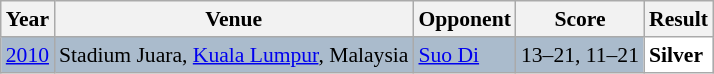<table class="sortable wikitable" style="font-size: 90%">
<tr>
<th>Year</th>
<th>Venue</th>
<th>Opponent</th>
<th>Score</th>
<th>Result</th>
</tr>
<tr style="background:#AABBCC">
<td align="center"><a href='#'>2010</a></td>
<td align="left">Stadium Juara, <a href='#'>Kuala Lumpur</a>, Malaysia</td>
<td align="left"> <a href='#'>Suo Di</a></td>
<td align="left">13–21, 11–21</td>
<td style="text-align:left; background:white"> <strong>Silver</strong></td>
</tr>
</table>
